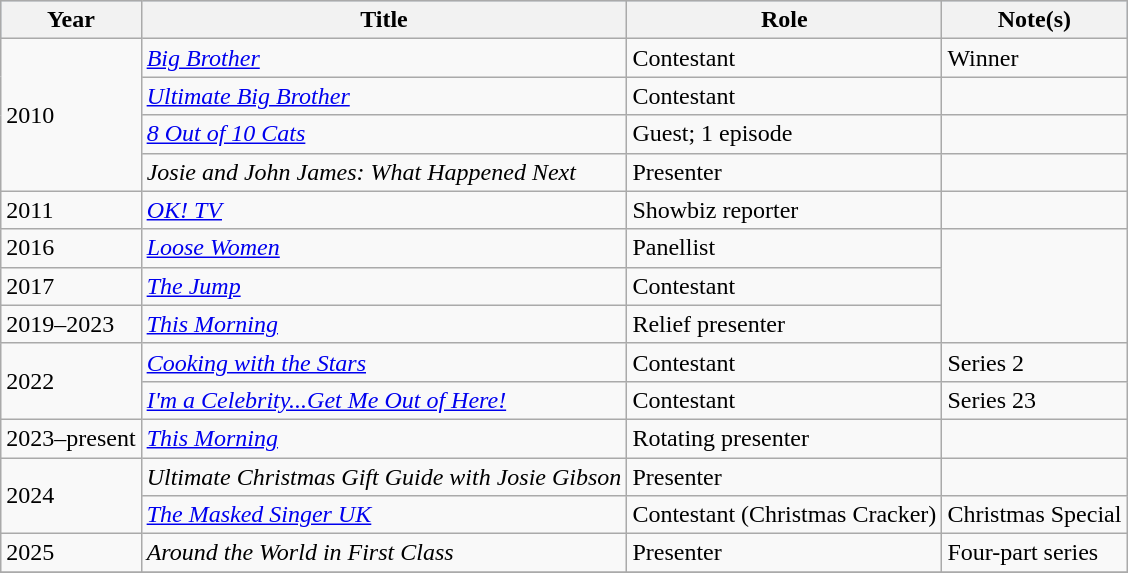<table class="wikitable">
<tr style="background:#b0c4de; text-align:center;">
<th>Year</th>
<th>Title</th>
<th>Role</th>
<th>Note(s)</th>
</tr>
<tr>
<td rowspan="4">2010</td>
<td><em><a href='#'>Big Brother</a></em></td>
<td>Contestant</td>
<td>Winner</td>
</tr>
<tr>
<td><em><a href='#'>Ultimate Big Brother</a></em></td>
<td>Contestant</td>
<td></td>
</tr>
<tr>
<td><em><a href='#'>8 Out of 10 Cats</a></em></td>
<td>Guest; 1 episode</td>
</tr>
<tr>
<td><em>Josie and John James: What Happened Next</em></td>
<td>Presenter</td>
<td></td>
</tr>
<tr>
<td>2011</td>
<td><em><a href='#'>OK! TV</a></em></td>
<td>Showbiz reporter</td>
<td></td>
</tr>
<tr>
<td>2016</td>
<td><em><a href='#'>Loose Women</a></em></td>
<td>Panellist</td>
</tr>
<tr>
<td>2017</td>
<td><em><a href='#'>The Jump</a></em></td>
<td>Contestant</td>
</tr>
<tr>
<td>2019–2023</td>
<td><em><a href='#'>This Morning</a></em></td>
<td>Relief presenter</td>
</tr>
<tr>
<td rowspan="2">2022</td>
<td><em><a href='#'>Cooking with the Stars</a></em></td>
<td>Contestant</td>
<td>Series  2</td>
</tr>
<tr>
<td><em><a href='#'>I'm a Celebrity...Get Me Out of Here!</a></em></td>
<td>Contestant</td>
<td>Series 23</td>
</tr>
<tr>
<td>2023–present</td>
<td><em><a href='#'>This Morning</a></em></td>
<td>Rotating presenter</td>
</tr>
<tr>
<td rowspan="2">2024</td>
<td><em>Ultimate Christmas Gift Guide with Josie Gibson</em></td>
<td>Presenter</td>
<td></td>
</tr>
<tr>
<td><em><a href='#'>The Masked Singer UK</a></em></td>
<td>Contestant (Christmas Cracker)</td>
<td>Christmas Special</td>
</tr>
<tr>
<td>2025</td>
<td><em>Around the World in First Class</em></td>
<td>Presenter</td>
<td>Four-part series</td>
</tr>
<tr>
</tr>
</table>
